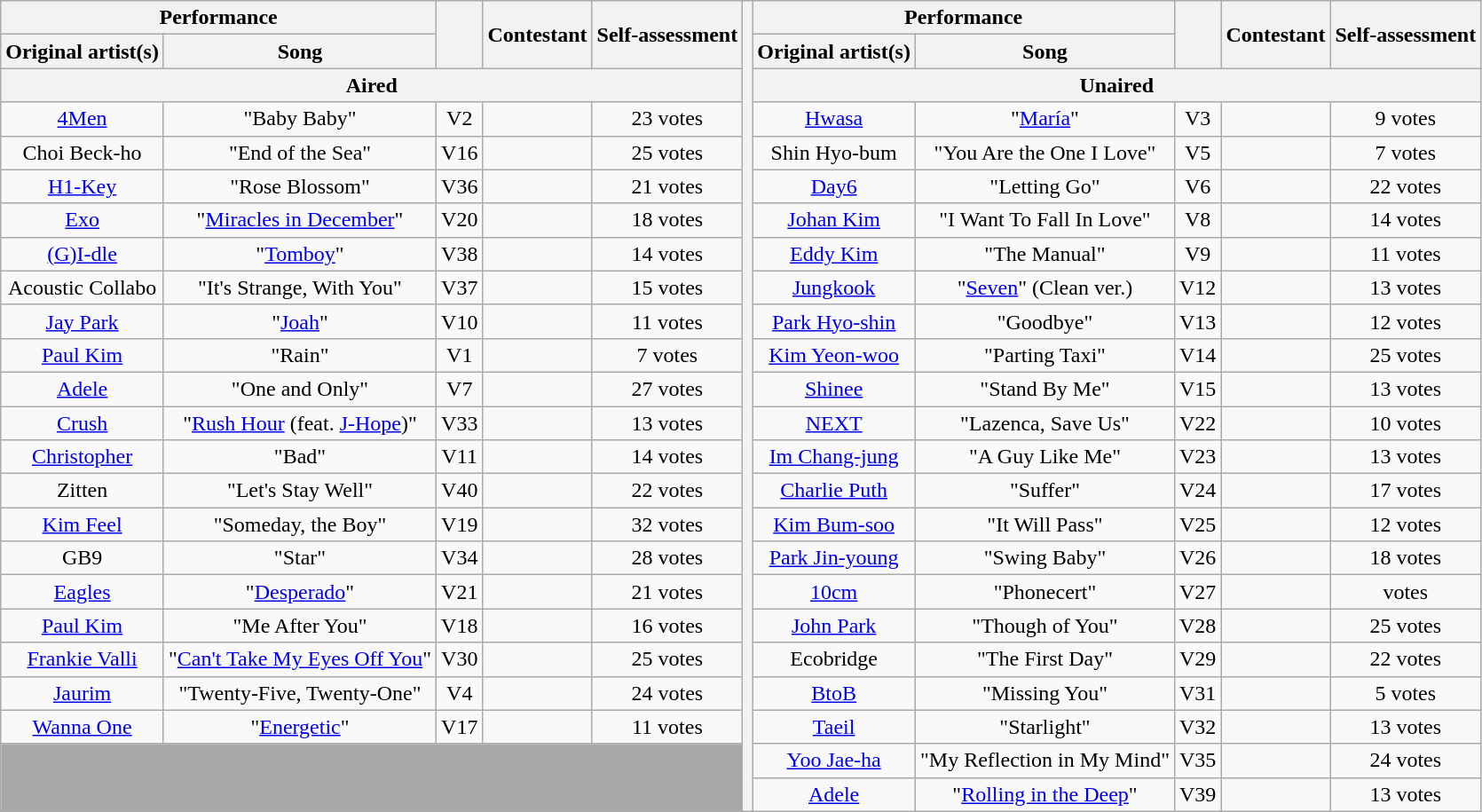<table class="wikitable" style="text-align:center">
<tr>
<th colspan="2">Performance</th>
<th rowspan="2"></th>
<th rowspan="2">Contestant</th>
<th rowspan="2">Self-assessment</th>
<th rowspan="24"></th>
<th colspan="2">Performance</th>
<th rowspan="2"></th>
<th rowspan="2">Contestant</th>
<th rowspan="2">Self-assessment</th>
</tr>
<tr>
<th>Original artist(s)</th>
<th>Song</th>
<th>Original artist(s)</th>
<th>Song</th>
</tr>
<tr>
<th colspan="5">Aired</th>
<th colspan="5">Unaired</th>
</tr>
<tr>
<td><a href='#'>4Men</a></td>
<td>"Baby Baby"</td>
<td>V2</td>
<td></td>
<td>23 votes</td>
<td><a href='#'>Hwasa</a></td>
<td>"<a href='#'>María</a>"<br></td>
<td>V3</td>
<td></td>
<td>9 votes</td>
</tr>
<tr>
<td>Choi Beck-ho</td>
<td>"End of the Sea"<br></td>
<td>V16</td>
<td></td>
<td>25 votes</td>
<td>Shin Hyo-bum</td>
<td>"You Are the One I Love"<br></td>
<td>V5</td>
<td></td>
<td>7 votes</td>
</tr>
<tr>
<td><a href='#'>H1-Key</a></td>
<td>"Rose Blossom"<br></td>
<td>V36</td>
<td></td>
<td>21 votes</td>
<td><a href='#'>Day6</a></td>
<td>"Letting Go"<br></td>
<td>V6</td>
<td></td>
<td>22 votes</td>
</tr>
<tr>
<td><a href='#'>Exo</a></td>
<td>"<a href='#'>Miracles in December</a>"<br></td>
<td>V20</td>
<td></td>
<td>18 votes</td>
<td><a href='#'>Johan Kim</a></td>
<td>"I Want To Fall In Love"<br></td>
<td>V8</td>
<td></td>
<td>14 votes</td>
</tr>
<tr>
<td><a href='#'>(G)I-dle</a></td>
<td>"<a href='#'>Tomboy</a>"</td>
<td>V38</td>
<td></td>
<td>14 votes</td>
<td><a href='#'>Eddy Kim</a></td>
<td>"The Manual"<br></td>
<td>V9</td>
<td></td>
<td>11 votes</td>
</tr>
<tr>
<td>Acoustic Collabo</td>
<td>"It's Strange, With You"<br></td>
<td>V37</td>
<td></td>
<td>15 votes</td>
<td><a href='#'>Jungkook</a></td>
<td>"<a href='#'>Seven</a>" (Clean ver.)</td>
<td>V12</td>
<td></td>
<td>13 votes</td>
</tr>
<tr>
<td><a href='#'>Jay Park</a></td>
<td>"<a href='#'>Joah</a>"<br></td>
<td>V10</td>
<td></td>
<td>11 votes</td>
<td><a href='#'>Park Hyo-shin</a></td>
<td>"Goodbye"</td>
<td>V13</td>
<td></td>
<td>12 votes</td>
</tr>
<tr>
<td><a href='#'>Paul Kim</a></td>
<td>"Rain"<br></td>
<td>V1</td>
<td></td>
<td>7 votes</td>
<td><a href='#'>Kim Yeon-woo</a></td>
<td>"Parting Taxi"<br></td>
<td>V14</td>
<td></td>
<td>25 votes</td>
</tr>
<tr>
<td><a href='#'>Adele</a></td>
<td>"One and Only"</td>
<td>V7</td>
<td></td>
<td>27 votes</td>
<td><a href='#'>Shinee</a></td>
<td>"Stand By Me"</td>
<td>V15</td>
<td></td>
<td>13 votes</td>
</tr>
<tr>
<td><a href='#'>Crush</a></td>
<td>"<a href='#'>Rush Hour</a> (feat. <a href='#'>J-Hope</a>)"</td>
<td>V33</td>
<td></td>
<td>13 votes</td>
<td><a href='#'>NEXT</a></td>
<td>"Lazenca, Save Us"</td>
<td>V22</td>
<td></td>
<td>10 votes</td>
</tr>
<tr>
<td><a href='#'>Christopher</a></td>
<td>"Bad"</td>
<td>V11</td>
<td></td>
<td>14 votes</td>
<td><a href='#'>Im Chang-jung</a></td>
<td>"A Guy Like Me"<br></td>
<td>V23</td>
<td></td>
<td>13 votes</td>
</tr>
<tr>
<td>Zitten</td>
<td>"Let's Stay Well"<br></td>
<td>V40</td>
<td></td>
<td>22 votes</td>
<td><a href='#'>Charlie Puth</a></td>
<td>"Suffer"</td>
<td>V24</td>
<td></td>
<td>17 votes</td>
</tr>
<tr>
<td><a href='#'>Kim Feel</a></td>
<td>"Someday, the Boy"<br></td>
<td>V19</td>
<td></td>
<td>32 votes</td>
<td><a href='#'>Kim Bum-soo</a></td>
<td>"It Will Pass"<br></td>
<td>V25</td>
<td></td>
<td>12 votes</td>
</tr>
<tr>
<td>GB9</td>
<td>"Star"<br></td>
<td>V34</td>
<td></td>
<td>28 votes</td>
<td><a href='#'>Park Jin-young</a></td>
<td>"Swing Baby"</td>
<td>V26</td>
<td></td>
<td>18 votes</td>
</tr>
<tr>
<td><a href='#'>Eagles</a></td>
<td>"<a href='#'>Desperado</a>"</td>
<td>V21</td>
<td></td>
<td>21 votes</td>
<td><a href='#'>10cm</a></td>
<td>"Phonecert"<br></td>
<td>V27</td>
<td></td>
<td>votes</td>
</tr>
<tr>
<td><a href='#'>Paul Kim</a></td>
<td>"Me After You"<br></td>
<td>V18</td>
<td></td>
<td>16 votes</td>
<td><a href='#'>John Park</a></td>
<td>"Though of You"<br></td>
<td>V28</td>
<td></td>
<td>25 votes</td>
</tr>
<tr>
<td><a href='#'>Frankie Valli</a></td>
<td>"<a href='#'>Can't Take My Eyes Off You</a>"</td>
<td>V30</td>
<td></td>
<td>25 votes</td>
<td>Ecobridge</td>
<td>"The First Day"<br></td>
<td>V29</td>
<td></td>
<td>22 votes</td>
</tr>
<tr>
<td><a href='#'>Jaurim</a></td>
<td>"Twenty-Five, Twenty-One"<br></td>
<td>V4</td>
<td></td>
<td>24 votes</td>
<td><a href='#'>BtoB</a></td>
<td>"Missing You"<br></td>
<td>V31</td>
<td></td>
<td>5 votes</td>
</tr>
<tr>
<td><a href='#'>Wanna One</a></td>
<td>"<a href='#'>Energetic</a>"</td>
<td>V17</td>
<td></td>
<td>11 votes</td>
<td><a href='#'>Taeil</a></td>
<td>"Starlight"</td>
<td>V32</td>
<td></td>
<td>13 votes</td>
</tr>
<tr>
<td colspan="5" rowspan="2" style="background:darkgrey"></td>
<td><a href='#'>Yoo Jae-ha</a></td>
<td>"My Reflection in My Mind"<br></td>
<td>V35</td>
<td></td>
<td>24 votes</td>
</tr>
<tr>
<td><a href='#'>Adele</a></td>
<td>"<a href='#'>Rolling in the Deep</a>"</td>
<td>V39</td>
<td></td>
<td>13 votes</td>
</tr>
</table>
